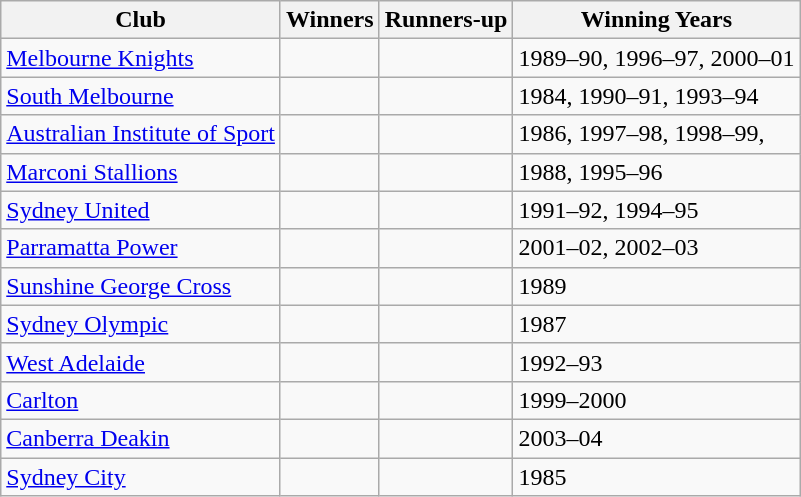<table class="wikitable">
<tr>
<th>Club</th>
<th>Winners</th>
<th>Runners-up</th>
<th>Winning Years</th>
</tr>
<tr>
<td><a href='#'>Melbourne Knights</a></td>
<td></td>
<td></td>
<td>1989–90, 1996–97, 2000–01</td>
</tr>
<tr>
<td><a href='#'>South Melbourne</a></td>
<td></td>
<td></td>
<td>1984, 1990–91, 1993–94</td>
</tr>
<tr>
<td><a href='#'>Australian Institute of Sport</a></td>
<td></td>
<td></td>
<td>1986, 1997–98, 1998–99,</td>
</tr>
<tr>
<td><a href='#'>Marconi Stallions</a></td>
<td></td>
<td></td>
<td>1988, 1995–96</td>
</tr>
<tr>
<td><a href='#'>Sydney United</a></td>
<td></td>
<td></td>
<td>1991–92, 1994–95</td>
</tr>
<tr>
<td><a href='#'>Parramatta Power</a></td>
<td></td>
<td></td>
<td>2001–02, 2002–03</td>
</tr>
<tr>
<td><a href='#'>Sunshine George Cross</a></td>
<td></td>
<td></td>
<td>1989</td>
</tr>
<tr>
<td><a href='#'>Sydney Olympic</a></td>
<td></td>
<td></td>
<td>1987</td>
</tr>
<tr>
<td><a href='#'>West Adelaide</a></td>
<td></td>
<td></td>
<td>1992–93</td>
</tr>
<tr>
<td><a href='#'>Carlton</a></td>
<td></td>
<td></td>
<td>1999–2000</td>
</tr>
<tr>
<td><a href='#'>Canberra Deakin</a></td>
<td></td>
<td></td>
<td>2003–04</td>
</tr>
<tr>
<td><a href='#'>Sydney City</a></td>
<td></td>
<td></td>
<td>1985</td>
</tr>
</table>
